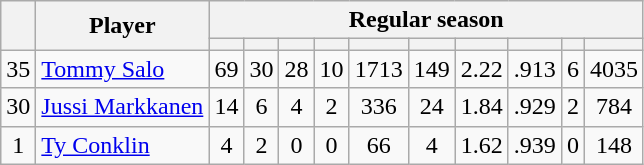<table class="wikitable plainrowheaders" style="text-align:center;">
<tr>
<th scope="col" rowspan="2"></th>
<th scope="col" rowspan="2">Player</th>
<th scope=colgroup colspan=10>Regular season</th>
</tr>
<tr>
<th scope="col"></th>
<th scope="col"></th>
<th scope="col"></th>
<th scope="col"></th>
<th scope="col"></th>
<th scope="col"></th>
<th scope="col"></th>
<th scope="col"></th>
<th scope="col"></th>
<th scope="col"></th>
</tr>
<tr>
<td scope="row">35</td>
<td align="left"><a href='#'>Tommy Salo</a></td>
<td>69</td>
<td>30</td>
<td>28</td>
<td>10</td>
<td>1713</td>
<td>149</td>
<td>2.22</td>
<td>.913</td>
<td>6</td>
<td>4035</td>
</tr>
<tr>
<td scope="row">30</td>
<td align="left"><a href='#'>Jussi Markkanen</a></td>
<td>14</td>
<td>6</td>
<td>4</td>
<td>2</td>
<td>336</td>
<td>24</td>
<td>1.84</td>
<td>.929</td>
<td>2</td>
<td>784</td>
</tr>
<tr>
<td scope="row">1</td>
<td align="left"><a href='#'>Ty Conklin</a></td>
<td>4</td>
<td>2</td>
<td>0</td>
<td>0</td>
<td>66</td>
<td>4</td>
<td>1.62</td>
<td>.939</td>
<td>0</td>
<td>148</td>
</tr>
</table>
